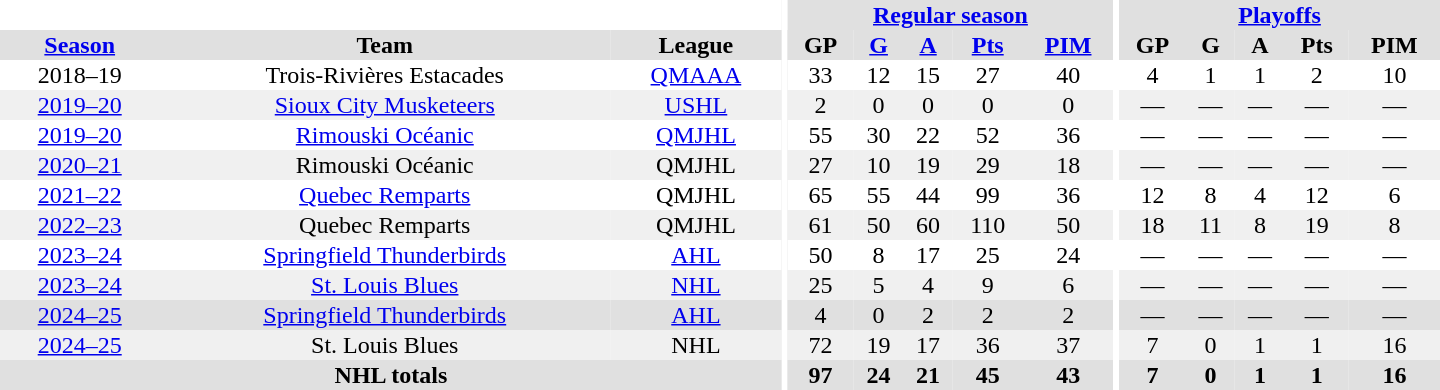<table border="0" cellpadding="1" cellspacing="0" style="text-align:center; width:60em">
<tr bgcolor="#e0e0e0">
<th colspan="3" bgcolor="#ffffff"></th>
<th rowspan="99" bgcolor="#ffffff"></th>
<th colspan="5"><a href='#'>Regular season</a></th>
<th rowspan="99" bgcolor="#ffffff"></th>
<th colspan="5"><a href='#'>Playoffs</a></th>
</tr>
<tr bgcolor="#e0e0e0">
<th><a href='#'>Season</a></th>
<th>Team</th>
<th>League</th>
<th>GP</th>
<th><a href='#'>G</a></th>
<th><a href='#'>A</a></th>
<th><a href='#'>Pts</a></th>
<th><a href='#'>PIM</a></th>
<th>GP</th>
<th>G</th>
<th>A</th>
<th>Pts</th>
<th>PIM</th>
</tr>
<tr>
<td>2018–19</td>
<td>Trois-Rivières Estacades</td>
<td><a href='#'>QMAAA</a></td>
<td>33</td>
<td>12</td>
<td>15</td>
<td>27</td>
<td>40</td>
<td>4</td>
<td>1</td>
<td>1</td>
<td>2</td>
<td>10</td>
</tr>
<tr bgcolor="#f0f0f0">
<td><a href='#'>2019–20</a></td>
<td><a href='#'>Sioux City Musketeers</a></td>
<td><a href='#'>USHL</a></td>
<td>2</td>
<td>0</td>
<td>0</td>
<td>0</td>
<td>0</td>
<td>—</td>
<td>—</td>
<td>—</td>
<td>—</td>
<td>—</td>
</tr>
<tr>
<td><a href='#'>2019–20</a></td>
<td><a href='#'>Rimouski Océanic</a></td>
<td><a href='#'>QMJHL</a></td>
<td>55</td>
<td>30</td>
<td>22</td>
<td>52</td>
<td>36</td>
<td>—</td>
<td>—</td>
<td>—</td>
<td>—</td>
<td>—</td>
</tr>
<tr bgcolor="#f0f0f0">
<td><a href='#'>2020–21</a></td>
<td>Rimouski Océanic</td>
<td>QMJHL</td>
<td>27</td>
<td>10</td>
<td>19</td>
<td>29</td>
<td>18</td>
<td>—</td>
<td>—</td>
<td>—</td>
<td>—</td>
<td>—</td>
</tr>
<tr>
<td><a href='#'>2021–22</a></td>
<td><a href='#'>Quebec Remparts</a></td>
<td>QMJHL</td>
<td>65</td>
<td>55</td>
<td>44</td>
<td>99</td>
<td>36</td>
<td>12</td>
<td>8</td>
<td>4</td>
<td>12</td>
<td>6</td>
</tr>
<tr bgcolor="#f0f0f0">
<td><a href='#'>2022–23</a></td>
<td>Quebec Remparts</td>
<td>QMJHL</td>
<td>61</td>
<td>50</td>
<td>60</td>
<td>110</td>
<td>50</td>
<td>18</td>
<td>11</td>
<td>8</td>
<td>19</td>
<td>8</td>
</tr>
<tr>
<td><a href='#'>2023–24</a></td>
<td><a href='#'>Springfield Thunderbirds</a></td>
<td><a href='#'>AHL</a></td>
<td>50</td>
<td>8</td>
<td>17</td>
<td>25</td>
<td>24</td>
<td>—</td>
<td>—</td>
<td>—</td>
<td>—</td>
<td>—</td>
</tr>
<tr bgcolor="#f0f0f0">
<td><a href='#'>2023–24</a></td>
<td><a href='#'>St. Louis Blues</a></td>
<td><a href='#'>NHL</a></td>
<td>25</td>
<td>5</td>
<td>4</td>
<td>9</td>
<td>6</td>
<td>—</td>
<td>—</td>
<td>—</td>
<td>—</td>
<td>—</td>
</tr>
<tr bgcolor="#e0e0e0">
<td><a href='#'>2024–25</a></td>
<td><a href='#'>Springfield Thunderbirds</a></td>
<td><a href='#'>AHL</a></td>
<td>4</td>
<td>0</td>
<td>2</td>
<td>2</td>
<td>2</td>
<td>—</td>
<td>—</td>
<td>—</td>
<td>—</td>
<td>—</td>
</tr>
<tr bgcolor="#f0f0f0">
<td><a href='#'>2024–25</a></td>
<td>St. Louis Blues</td>
<td>NHL</td>
<td>72</td>
<td>19</td>
<td>17</td>
<td>36</td>
<td>37</td>
<td>7</td>
<td>0</td>
<td>1</td>
<td>1</td>
<td>16</td>
</tr>
<tr bgcolor="#e0e0e0">
<th colspan="3">NHL totals</th>
<th>97</th>
<th>24</th>
<th>21</th>
<th>45</th>
<th>43</th>
<th>7</th>
<th>0</th>
<th>1</th>
<th>1</th>
<th>16</th>
</tr>
</table>
